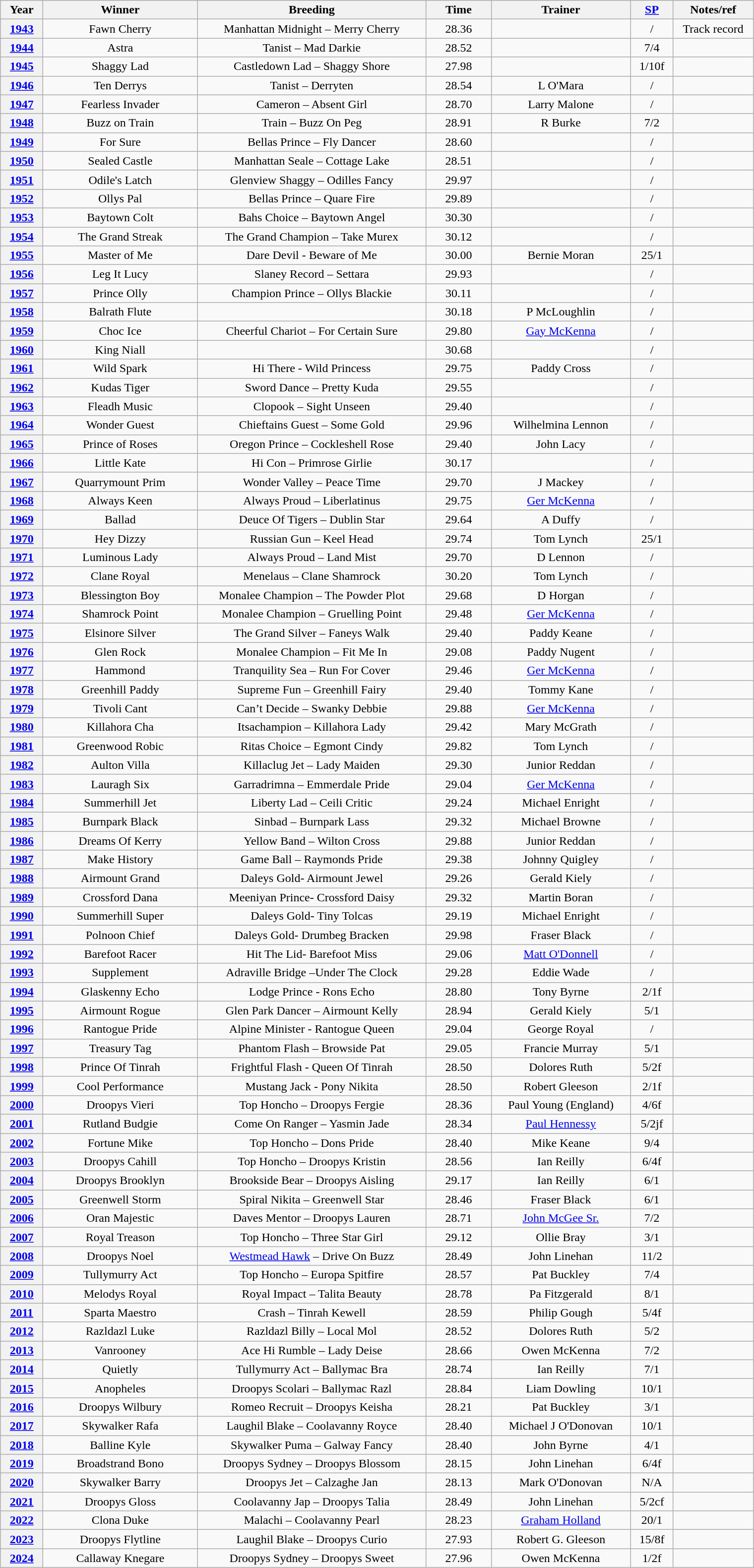<table class="wikitable" style="text-align:center">
<tr>
<th width=50>Year</th>
<th width=200>Winner</th>
<th width=300>Breeding</th>
<th width=80>Time</th>
<th width=180>Trainer</th>
<th width=50><a href='#'>SP</a></th>
<th width=100>Notes/ref</th>
</tr>
<tr>
<th><a href='#'>1943</a></th>
<td>Fawn Cherry</td>
<td>Manhattan Midnight – Merry Cherry</td>
<td>28.36</td>
<td></td>
<td>/</td>
<td>Track record</td>
</tr>
<tr>
<th><a href='#'>1944</a></th>
<td>Astra</td>
<td>Tanist – Mad Darkie</td>
<td>28.52</td>
<td></td>
<td>7/4</td>
<td></td>
</tr>
<tr>
<th><a href='#'>1945</a></th>
<td>Shaggy Lad</td>
<td>Castledown Lad – Shaggy Shore</td>
<td>27.98</td>
<td></td>
<td>1/10f</td>
<td></td>
</tr>
<tr>
<th><a href='#'>1946</a></th>
<td>Ten Derrys</td>
<td>Tanist – Derryten</td>
<td>28.54</td>
<td>L O'Mara</td>
<td>/</td>
<td></td>
</tr>
<tr>
<th><a href='#'>1947</a></th>
<td>Fearless Invader</td>
<td>Cameron – Absent Girl</td>
<td>28.70</td>
<td>Larry Malone</td>
<td>/</td>
<td></td>
</tr>
<tr>
<th><a href='#'>1948</a></th>
<td>Buzz on Train</td>
<td>Train – Buzz On Peg</td>
<td>28.91</td>
<td>R Burke</td>
<td>7/2</td>
<td></td>
</tr>
<tr>
<th><a href='#'>1949</a></th>
<td>For Sure</td>
<td>Bellas Prince – Fly Dancer</td>
<td>28.60</td>
<td></td>
<td>/</td>
<td></td>
</tr>
<tr>
<th><a href='#'>1950</a></th>
<td>Sealed Castle</td>
<td>Manhattan Seale – Cottage Lake</td>
<td>28.51</td>
<td></td>
<td>/</td>
<td></td>
</tr>
<tr>
<th><a href='#'>1951</a></th>
<td>Odile's Latch</td>
<td>Glenview Shaggy – Odilles Fancy</td>
<td>29.97</td>
<td></td>
<td>/</td>
<td></td>
</tr>
<tr>
<th><a href='#'>1952</a></th>
<td>Ollys Pal</td>
<td>Bellas Prince – Quare Fire</td>
<td>29.89</td>
<td></td>
<td>/</td>
<td></td>
</tr>
<tr>
<th><a href='#'>1953</a></th>
<td>Baytown Colt</td>
<td>Bahs Choice – Baytown Angel</td>
<td>30.30</td>
<td></td>
<td>/</td>
<td></td>
</tr>
<tr>
<th><a href='#'>1954</a></th>
<td>The Grand Streak</td>
<td>The Grand Champion – Take Murex</td>
<td>30.12</td>
<td></td>
<td>/</td>
<td></td>
</tr>
<tr>
<th><a href='#'>1955</a></th>
<td>Master of Me</td>
<td>Dare Devil - Beware of Me</td>
<td>30.00</td>
<td>Bernie Moran</td>
<td>25/1</td>
<td></td>
</tr>
<tr>
<th><a href='#'>1956</a></th>
<td>Leg It Lucy</td>
<td>Slaney Record – Settara</td>
<td>29.93</td>
<td></td>
<td>/</td>
<td></td>
</tr>
<tr>
<th><a href='#'>1957</a></th>
<td>Prince Olly</td>
<td>Champion Prince – Ollys Blackie</td>
<td>30.11</td>
<td></td>
<td>/</td>
<td></td>
</tr>
<tr>
<th><a href='#'>1958</a></th>
<td>Balrath Flute</td>
<td></td>
<td>30.18</td>
<td>P McLoughlin</td>
<td>/</td>
<td></td>
</tr>
<tr>
<th><a href='#'>1959</a></th>
<td>Choc Ice</td>
<td>Cheerful Chariot – For Certain Sure</td>
<td>29.80</td>
<td><a href='#'>Gay McKenna</a></td>
<td>/</td>
<td></td>
</tr>
<tr>
<th><a href='#'>1960</a></th>
<td>King Niall</td>
<td></td>
<td>30.68</td>
<td></td>
<td>/</td>
<td></td>
</tr>
<tr>
<th><a href='#'>1961</a></th>
<td>Wild Spark</td>
<td>Hi There - Wild Princess</td>
<td>29.75</td>
<td>Paddy Cross</td>
<td>/</td>
<td></td>
</tr>
<tr>
<th><a href='#'>1962</a></th>
<td>Kudas Tiger</td>
<td>Sword Dance – Pretty Kuda</td>
<td>29.55</td>
<td></td>
<td>/</td>
<td></td>
</tr>
<tr>
<th><a href='#'>1963</a></th>
<td>Fleadh Music</td>
<td>Clopook – Sight Unseen</td>
<td>29.40</td>
<td></td>
<td>/</td>
<td></td>
</tr>
<tr>
<th><a href='#'>1964</a></th>
<td>Wonder Guest</td>
<td>Chieftains Guest – Some Gold</td>
<td>29.96</td>
<td>Wilhelmina Lennon</td>
<td>/</td>
<td></td>
</tr>
<tr>
<th><a href='#'>1965</a></th>
<td>Prince of Roses</td>
<td>Oregon Prince – Cockleshell Rose</td>
<td>29.40</td>
<td>John Lacy</td>
<td>/</td>
<td></td>
</tr>
<tr>
<th><a href='#'>1966</a></th>
<td>Little Kate</td>
<td>Hi Con – Primrose Girlie</td>
<td>30.17</td>
<td></td>
<td>/</td>
<td></td>
</tr>
<tr>
<th><a href='#'>1967</a></th>
<td>Quarrymount Prim</td>
<td>Wonder Valley – Peace Time</td>
<td>29.70</td>
<td>J Mackey</td>
<td>/</td>
<td></td>
</tr>
<tr>
<th><a href='#'>1968</a></th>
<td>Always Keen</td>
<td>Always Proud – Liberlatinus</td>
<td>29.75</td>
<td><a href='#'>Ger McKenna</a></td>
<td>/</td>
<td></td>
</tr>
<tr>
<th><a href='#'>1969</a></th>
<td>Ballad</td>
<td>Deuce Of Tigers – Dublin Star</td>
<td>29.64</td>
<td>A Duffy</td>
<td>/</td>
<td></td>
</tr>
<tr>
<th><a href='#'>1970</a></th>
<td>Hey Dizzy</td>
<td>Russian Gun – Keel Head</td>
<td>29.74</td>
<td>Tom Lynch</td>
<td>25/1</td>
<td></td>
</tr>
<tr>
<th><a href='#'>1971</a></th>
<td>Luminous Lady</td>
<td>Always Proud – Land Mist</td>
<td>29.70</td>
<td>D Lennon</td>
<td>/</td>
<td></td>
</tr>
<tr>
<th><a href='#'>1972</a></th>
<td>Clane Royal</td>
<td>Menelaus – Clane Shamrock</td>
<td>30.20</td>
<td>Tom Lynch</td>
<td>/</td>
<td></td>
</tr>
<tr>
<th><a href='#'>1973</a></th>
<td>Blessington Boy</td>
<td>Monalee Champion – The Powder Plot</td>
<td>29.68</td>
<td>D Horgan</td>
<td>/</td>
<td></td>
</tr>
<tr>
<th><a href='#'>1974</a></th>
<td>Shamrock Point</td>
<td>Monalee Champion – Gruelling Point</td>
<td>29.48</td>
<td><a href='#'>Ger McKenna</a></td>
<td>/</td>
<td></td>
</tr>
<tr>
<th><a href='#'>1975</a></th>
<td>Elsinore Silver</td>
<td>The Grand Silver – Faneys Walk</td>
<td>29.40</td>
<td>Paddy Keane</td>
<td>/</td>
<td></td>
</tr>
<tr>
<th><a href='#'>1976</a></th>
<td>Glen Rock</td>
<td>Monalee Champion – Fit Me In</td>
<td>29.08</td>
<td>Paddy Nugent</td>
<td>/</td>
<td></td>
</tr>
<tr>
<th><a href='#'>1977</a></th>
<td>Hammond</td>
<td>Tranquility Sea – Run For Cover</td>
<td>29.46</td>
<td><a href='#'>Ger McKenna</a></td>
<td>/</td>
<td></td>
</tr>
<tr>
<th><a href='#'>1978</a></th>
<td>Greenhill Paddy</td>
<td>Supreme Fun – Greenhill Fairy</td>
<td>29.40</td>
<td>Tommy Kane</td>
<td>/</td>
<td></td>
</tr>
<tr>
<th><a href='#'>1979</a></th>
<td>Tivoli Cant</td>
<td>Can’t Decide – Swanky Debbie</td>
<td>29.88</td>
<td><a href='#'>Ger McKenna</a></td>
<td>/</td>
<td></td>
</tr>
<tr>
<th><a href='#'>1980</a></th>
<td>Killahora Cha</td>
<td>Itsachampion – Killahora Lady</td>
<td>29.42</td>
<td>Mary McGrath</td>
<td>/</td>
<td></td>
</tr>
<tr>
<th><a href='#'>1981</a></th>
<td>Greenwood Robic</td>
<td>Ritas Choice – Egmont Cindy</td>
<td>29.82</td>
<td>Tom Lynch</td>
<td>/</td>
<td></td>
</tr>
<tr>
<th><a href='#'>1982</a></th>
<td>Aulton Villa</td>
<td>Killaclug Jet – Lady Maiden</td>
<td>29.30</td>
<td>Junior Reddan</td>
<td>/</td>
<td></td>
</tr>
<tr>
<th><a href='#'>1983</a></th>
<td>Lauragh Six</td>
<td>Garradrimna – Emmerdale Pride</td>
<td>29.04</td>
<td><a href='#'>Ger McKenna</a></td>
<td>/</td>
<td></td>
</tr>
<tr>
<th><a href='#'>1984</a></th>
<td>Summerhill Jet</td>
<td>Liberty Lad – Ceili Critic</td>
<td>29.24</td>
<td>Michael Enright</td>
<td>/</td>
<td></td>
</tr>
<tr>
<th><a href='#'>1985</a></th>
<td>Burnpark Black</td>
<td>Sinbad – Burnpark Lass</td>
<td>29.32</td>
<td>Michael Browne</td>
<td>/</td>
<td></td>
</tr>
<tr>
<th><a href='#'>1986</a></th>
<td>Dreams Of Kerry</td>
<td>Yellow Band – Wilton Cross</td>
<td>29.88</td>
<td>Junior Reddan</td>
<td>/</td>
<td></td>
</tr>
<tr>
<th><a href='#'>1987</a></th>
<td>Make History</td>
<td>Game Ball – Raymonds Pride</td>
<td>29.38</td>
<td>Johnny Quigley</td>
<td>/</td>
<td></td>
</tr>
<tr>
<th><a href='#'>1988</a></th>
<td>Airmount Grand</td>
<td>Daleys Gold- Airmount Jewel</td>
<td>29.26</td>
<td>Gerald Kiely</td>
<td>/</td>
<td></td>
</tr>
<tr>
<th><a href='#'>1989</a></th>
<td>Crossford Dana</td>
<td>Meeniyan Prince- Crossford Daisy</td>
<td>29.32</td>
<td>Martin Boran</td>
<td>/</td>
<td></td>
</tr>
<tr>
<th><a href='#'>1990</a></th>
<td>Summerhill Super</td>
<td>Daleys Gold- Tiny Tolcas</td>
<td>29.19</td>
<td>Michael Enright</td>
<td>/</td>
<td></td>
</tr>
<tr>
<th><a href='#'>1991</a></th>
<td>Polnoon Chief</td>
<td>Daleys Gold- Drumbeg Bracken</td>
<td>29.98</td>
<td>Fraser Black</td>
<td>/</td>
<td></td>
</tr>
<tr>
<th><a href='#'>1992</a></th>
<td>Barefoot Racer</td>
<td>Hit The Lid- Barefoot Miss</td>
<td>29.06</td>
<td><a href='#'>Matt O'Donnell</a></td>
<td>/</td>
<td></td>
</tr>
<tr>
<th><a href='#'>1993</a></th>
<td>Supplement</td>
<td>Adraville Bridge –Under The Clock</td>
<td>29.28</td>
<td>Eddie Wade</td>
<td>/</td>
<td></td>
</tr>
<tr>
<th><a href='#'>1994</a></th>
<td>Glaskenny Echo</td>
<td>Lodge Prince - Rons Echo</td>
<td>28.80</td>
<td>Tony Byrne</td>
<td>2/1f</td>
<td></td>
</tr>
<tr>
<th><a href='#'>1995</a></th>
<td>Airmount Rogue</td>
<td>Glen Park Dancer – Airmount Kelly</td>
<td>28.94</td>
<td>Gerald Kiely</td>
<td>5/1</td>
<td></td>
</tr>
<tr>
<th><a href='#'>1996</a></th>
<td>Rantogue Pride</td>
<td>Alpine Minister - Rantogue Queen</td>
<td>29.04</td>
<td>George Royal</td>
<td>/</td>
<td></td>
</tr>
<tr>
<th><a href='#'>1997</a></th>
<td>Treasury Tag</td>
<td>Phantom Flash – Browside Pat</td>
<td>29.05</td>
<td>Francie Murray</td>
<td>5/1</td>
<td></td>
</tr>
<tr>
<th><a href='#'>1998</a></th>
<td>Prince Of Tinrah</td>
<td>Frightful Flash - Queen Of Tinrah</td>
<td>28.50</td>
<td>Dolores Ruth</td>
<td>5/2f</td>
<td></td>
</tr>
<tr>
<th><a href='#'>1999</a></th>
<td>Cool Performance</td>
<td>Mustang Jack - Pony Nikita</td>
<td>28.50</td>
<td>Robert Gleeson</td>
<td>2/1f</td>
<td></td>
</tr>
<tr>
<th><a href='#'>2000</a></th>
<td>Droopys Vieri</td>
<td>Top Honcho – Droopys Fergie</td>
<td>28.36</td>
<td>Paul Young (England)</td>
<td>4/6f</td>
<td></td>
</tr>
<tr>
<th><a href='#'>2001</a></th>
<td>Rutland Budgie</td>
<td>Come On Ranger – Yasmin Jade</td>
<td>28.34</td>
<td><a href='#'>Paul Hennessy</a></td>
<td>5/2jf</td>
<td></td>
</tr>
<tr>
<th><a href='#'>2002</a></th>
<td>Fortune Mike</td>
<td>Top Honcho – Dons Pride</td>
<td>28.40</td>
<td>Mike Keane</td>
<td>9/4</td>
<td></td>
</tr>
<tr>
<th><a href='#'>2003</a></th>
<td>Droopys Cahill</td>
<td>Top Honcho – Droopys Kristin</td>
<td>28.56</td>
<td>Ian Reilly</td>
<td>6/4f</td>
<td></td>
</tr>
<tr>
<th><a href='#'>2004</a></th>
<td>Droopys Brooklyn</td>
<td>Brookside Bear – Droopys Aisling</td>
<td>29.17</td>
<td>Ian Reilly</td>
<td>6/1</td>
<td></td>
</tr>
<tr>
<th><a href='#'>2005</a></th>
<td>Greenwell Storm</td>
<td>Spiral Nikita – Greenwell Star</td>
<td>28.46</td>
<td>Fraser Black</td>
<td>6/1</td>
<td></td>
</tr>
<tr>
<th><a href='#'>2006</a></th>
<td>Oran Majestic</td>
<td>Daves Mentor – Droopys Lauren</td>
<td>28.71</td>
<td><a href='#'>John McGee Sr.</a></td>
<td>7/2</td>
<td></td>
</tr>
<tr>
<th><a href='#'>2007</a></th>
<td>Royal Treason</td>
<td>Top Honcho – Three Star Girl</td>
<td>29.12</td>
<td>Ollie Bray</td>
<td>3/1</td>
<td></td>
</tr>
<tr>
<th><a href='#'>2008</a></th>
<td>Droopys Noel</td>
<td><a href='#'>Westmead Hawk</a> – Drive On Buzz</td>
<td>28.49</td>
<td>John Linehan</td>
<td>11/2</td>
<td></td>
</tr>
<tr>
<th><a href='#'>2009</a></th>
<td>Tullymurry Act</td>
<td>Top Honcho – Europa Spitfire</td>
<td>28.57</td>
<td>Pat Buckley</td>
<td>7/4</td>
<td></td>
</tr>
<tr>
<th><a href='#'>2010</a></th>
<td>Melodys Royal</td>
<td>Royal Impact – Talita Beauty</td>
<td>28.78</td>
<td>Pa Fitzgerald</td>
<td>8/1</td>
<td></td>
</tr>
<tr>
<th><a href='#'>2011</a></th>
<td>Sparta Maestro</td>
<td>Crash – Tinrah Kewell</td>
<td>28.59</td>
<td>Philip Gough</td>
<td>5/4f</td>
<td></td>
</tr>
<tr>
<th><a href='#'>2012</a></th>
<td>Razldazl Luke</td>
<td>Razldazl Billy – Local Mol</td>
<td>28.52</td>
<td>Dolores Ruth</td>
<td>5/2</td>
<td></td>
</tr>
<tr>
<th><a href='#'>2013</a></th>
<td>Vanrooney</td>
<td>Ace Hi Rumble – Lady Deise</td>
<td>28.66</td>
<td>Owen McKenna</td>
<td>7/2</td>
<td></td>
</tr>
<tr>
<th><a href='#'>2014</a></th>
<td>Quietly</td>
<td>Tullymurry Act – Ballymac Bra</td>
<td>28.74</td>
<td>Ian Reilly</td>
<td>7/1</td>
<td></td>
</tr>
<tr>
<th><a href='#'>2015</a></th>
<td>Anopheles</td>
<td>Droopys Scolari – Ballymac Razl</td>
<td>28.84</td>
<td>Liam Dowling</td>
<td>10/1</td>
<td></td>
</tr>
<tr>
<th><a href='#'>2016</a></th>
<td>Droopys Wilbury</td>
<td>Romeo Recruit – Droopys Keisha</td>
<td>28.21</td>
<td>Pat Buckley</td>
<td>3/1</td>
<td></td>
</tr>
<tr>
<th><a href='#'>2017</a></th>
<td>Skywalker Rafa</td>
<td>Laughil Blake – Coolavanny Royce</td>
<td>28.40</td>
<td>Michael J O'Donovan</td>
<td>10/1</td>
<td></td>
</tr>
<tr>
<th><a href='#'>2018</a></th>
<td>Balline Kyle</td>
<td>Skywalker Puma – Galway Fancy</td>
<td>28.40</td>
<td>John Byrne</td>
<td>4/1</td>
<td></td>
</tr>
<tr>
<th><a href='#'>2019</a></th>
<td>Broadstrand Bono</td>
<td>Droopys Sydney – Droopys Blossom</td>
<td>28.15</td>
<td>John Linehan</td>
<td>6/4f</td>
<td></td>
</tr>
<tr>
<th><a href='#'>2020</a></th>
<td>Skywalker Barry</td>
<td>Droopys Jet – Calzaghe Jan</td>
<td>28.13</td>
<td>Mark O'Donovan</td>
<td>N/A</td>
<td></td>
</tr>
<tr>
<th><a href='#'>2021</a></th>
<td>Droopys Gloss</td>
<td>Coolavanny Jap – Droopys Talia</td>
<td>28.49</td>
<td>John Linehan</td>
<td>5/2cf</td>
<td></td>
</tr>
<tr>
<th><a href='#'>2022</a></th>
<td>Clona Duke</td>
<td>Malachi – Coolavanny Pearl</td>
<td>28.23</td>
<td><a href='#'>Graham Holland</a></td>
<td>20/1</td>
<td></td>
</tr>
<tr>
<th><a href='#'>2023</a></th>
<td>Droopys Flytline</td>
<td>Laughil Blake – Droopys Curio</td>
<td>27.93</td>
<td>Robert G. Gleeson</td>
<td>15/8f</td>
<td></td>
</tr>
<tr>
<th><a href='#'>2024</a></th>
<td>Callaway Knegare</td>
<td>Droopys Sydney – Droopys Sweet</td>
<td>27.96</td>
<td>Owen McKenna</td>
<td>1/2f</td>
<td></td>
</tr>
</table>
